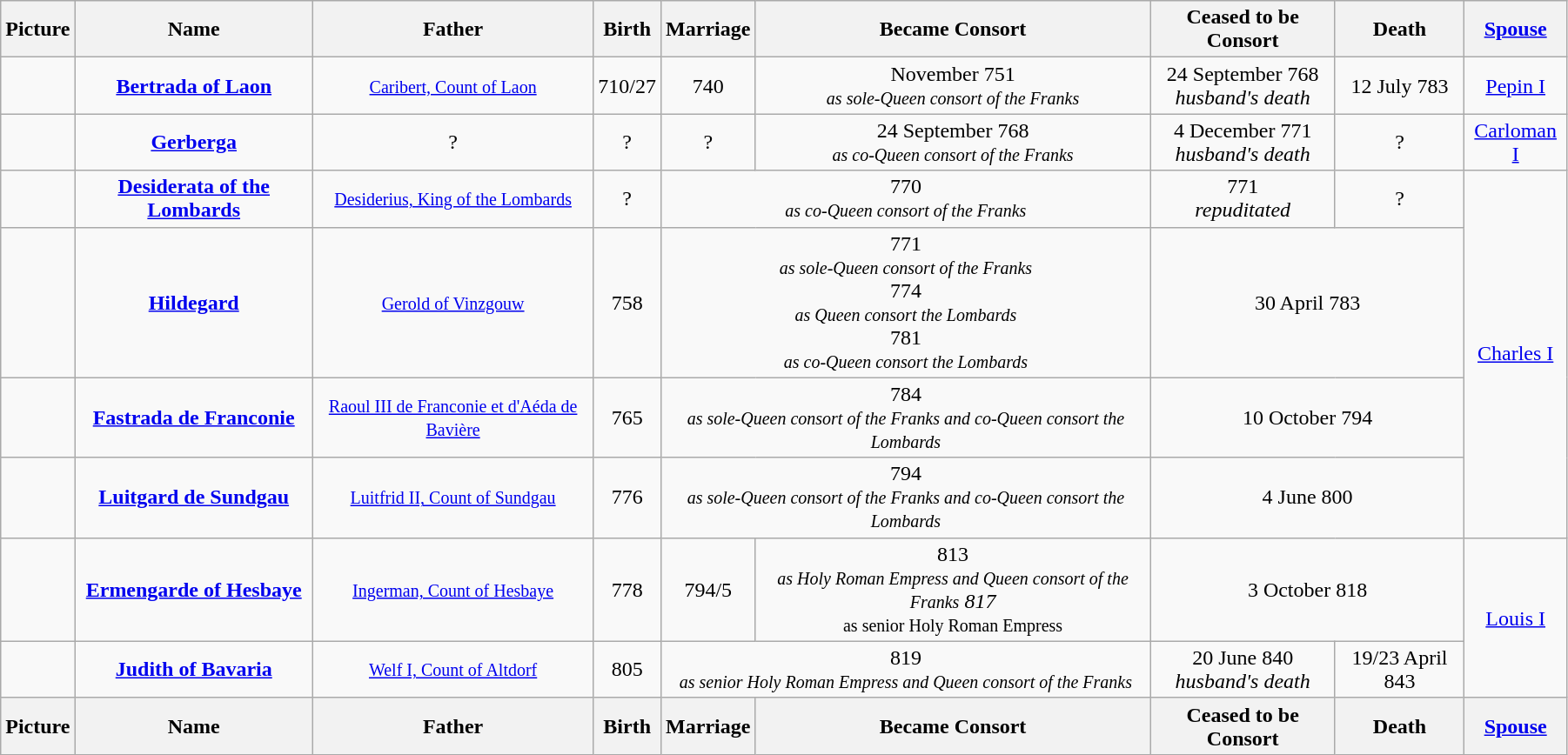<table width=95% class="wikitable">
<tr>
<th>Picture</th>
<th>Name</th>
<th>Father</th>
<th>Birth</th>
<th>Marriage</th>
<th>Became Consort</th>
<th>Ceased to be Consort</th>
<th>Death</th>
<th><a href='#'>Spouse</a></th>
</tr>
<tr>
<td align="center"></td>
<td align="center"><strong><a href='#'>Bertrada of Laon</a></strong></td>
<td align="center"><small><a href='#'>Caribert, Count of Laon</a></small></td>
<td align="center">710/27</td>
<td align="center">740</td>
<td align="center">November 751<br><small><em>as sole-Queen consort of the Franks</em></small></td>
<td align="center">24 September 768<br><em>husband's death</em></td>
<td align="center">12 July 783</td>
<td align="center"><a href='#'>Pepin I</a></td>
</tr>
<tr>
<td align="center"></td>
<td align="center"><strong><a href='#'>Gerberga</a></strong></td>
<td align="center">?</td>
<td align="center">?</td>
<td align="center">?</td>
<td align="center">24 September 768<br><small><em>as co-Queen consort of the Franks</em></small></td>
<td align="center">4 December 771<br><em>husband's death</em></td>
<td align="center">?</td>
<td align="center"><a href='#'>Carloman I</a></td>
</tr>
<tr>
<td align="center"></td>
<td align="center"><strong><a href='#'>Desiderata of the Lombards</a></strong></td>
<td align="center"><small><a href='#'>Desiderius, King of the Lombards</a></small></td>
<td align="center">?</td>
<td align="center" colspan="2">770<br><small><em>as co-Queen consort of the Franks</em></small></td>
<td align="center">771<br><em>repuditated</em></td>
<td align="center">?</td>
<td align="center" rowspan="4"><a href='#'>Charles I</a></td>
</tr>
<tr>
<td align="center"></td>
<td align="center"><strong><a href='#'>Hildegard</a></strong></td>
<td align="center"><small><a href='#'>Gerold of Vinzgouw</a></small></td>
<td align="center">758</td>
<td align="center" colspan="2">771<br> <small><em>as sole-Queen consort of the Franks</em></small> <br>774  <br><small><em>as Queen consort the Lombards</em></small><br>781  <br><small><em>as co-Queen consort the Lombards</em></small></td>
<td align="center" colspan="2">30 April 783</td>
</tr>
<tr>
<td align="center"></td>
<td align="center"><strong><a href='#'>Fastrada de Franconie</a></strong></td>
<td align="center"><small><a href='#'>Raoul III de Franconie et d'Aéda de Bavière</a></small></td>
<td align="center">765</td>
<td align="center" colspan="2">784<br> <small><em>as sole-Queen consort of the Franks and co-Queen consort the Lombards</em></small></td>
<td align="center" colspan="2">10 October 794</td>
</tr>
<tr>
<td align="center"></td>
<td align="center"><strong><a href='#'>Luitgard de Sundgau</a></strong></td>
<td align="center"><small><a href='#'>Luitfrid II, Count of Sundgau</a></small></td>
<td align="center">776</td>
<td align="center" colspan="2">794<br><small><em>as sole-Queen consort of the Franks and co-Queen consort the Lombards</em></small></td>
<td align="center" colspan="2">4 June 800</td>
</tr>
<tr>
<td align="center"></td>
<td align="center"><strong><a href='#'>Ermengarde of Hesbaye</a></strong></td>
<td align="center"><small><a href='#'>Ingerman, Count of Hesbaye</a></small></td>
<td align="center">778</td>
<td align="center">794/5</td>
<td align="center">813<br><em><small>as Holy Roman Empress and Queen consort of the Franks</small> 817<br></em><small>as senior Holy Roman Empress</small></td>
<td align="center" colspan="2">3 October 818</td>
<td align="center" rowspan="2"><a href='#'>Louis I</a></td>
</tr>
<tr>
<td align="center"></td>
<td align="center"><strong><a href='#'>Judith of Bavaria</a></strong></td>
<td align="center"><small><a href='#'>Welf I, Count of Altdorf</a></small></td>
<td align="center">805</td>
<td align="center" colspan="2">819<br><small><em>as senior Holy Roman Empress and Queen consort of the Franks</em></small></td>
<td align="center">20 June 840<br><em>husband's death</em></td>
<td align="center">19/23 April 843</td>
</tr>
<tr>
<th>Picture</th>
<th>Name</th>
<th>Father</th>
<th>Birth</th>
<th>Marriage</th>
<th>Became Consort</th>
<th>Ceased to be Consort</th>
<th>Death</th>
<th><a href='#'>Spouse</a></th>
</tr>
</table>
